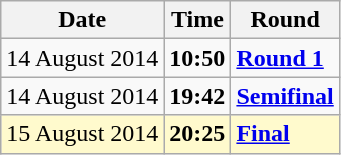<table class="wikitable">
<tr>
<th>Date</th>
<th>Time</th>
<th>Round</th>
</tr>
<tr>
<td>14 August 2014</td>
<td><strong>10:50</strong></td>
<td><strong><a href='#'>Round 1</a></strong></td>
</tr>
<tr>
<td>14 August 2014</td>
<td><strong>19:42</strong></td>
<td><strong><a href='#'>Semifinal</a></strong></td>
</tr>
<tr style=background:lemonchiffon>
<td>15 August 2014</td>
<td><strong>20:25</strong></td>
<td><strong><a href='#'>Final</a></strong></td>
</tr>
</table>
